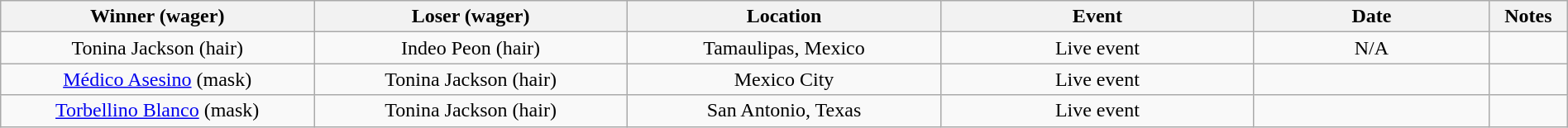<table class="wikitable sortable" width=100%  style="text-align: center">
<tr>
<th width=20% scope="col">Winner (wager)</th>
<th width=20% scope="col">Loser (wager)</th>
<th width=20% scope="col">Location</th>
<th width=20% scope="col">Event</th>
<th width=15% scope="col">Date</th>
<th class="unsortable" width=5% scope="col">Notes</th>
</tr>
<tr>
<td>Tonina Jackson (hair)</td>
<td>Indeo Peon (hair)</td>
<td>Tamaulipas, Mexico</td>
<td>Live event</td>
<td>N/A</td>
<td></td>
</tr>
<tr>
<td><a href='#'>Médico Asesino</a> (mask)</td>
<td>Tonina Jackson (hair)</td>
<td>Mexico City</td>
<td>Live event</td>
<td></td>
<td></td>
</tr>
<tr>
<td><a href='#'>Torbellino Blanco</a> (mask)</td>
<td>Tonina Jackson (hair)</td>
<td>San Antonio, Texas</td>
<td>Live event</td>
<td></td>
<td><br></td>
</tr>
</table>
